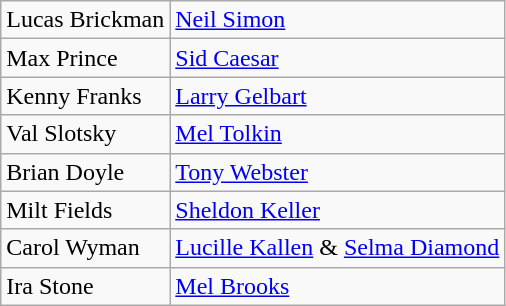<table class="wikitable">
<tr>
<td>Lucas Brickman</td>
<td><a href='#'>Neil Simon</a></td>
</tr>
<tr>
<td>Max Prince</td>
<td><a href='#'>Sid Caesar</a></td>
</tr>
<tr>
<td>Kenny Franks</td>
<td><a href='#'>Larry Gelbart</a></td>
</tr>
<tr>
<td>Val Slotsky</td>
<td><a href='#'>Mel Tolkin</a></td>
</tr>
<tr>
<td>Brian Doyle</td>
<td><a href='#'>Tony Webster</a></td>
</tr>
<tr>
<td>Milt Fields</td>
<td><a href='#'>Sheldon Keller</a></td>
</tr>
<tr>
<td>Carol Wyman</td>
<td><a href='#'>Lucille Kallen</a> & <a href='#'>Selma Diamond</a></td>
</tr>
<tr>
<td>Ira Stone</td>
<td><a href='#'>Mel Brooks</a></td>
</tr>
</table>
